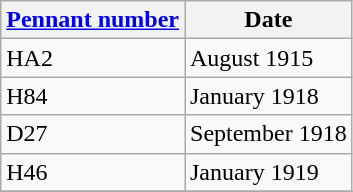<table class="wikitable" style="text-align:left">
<tr>
<th><a href='#'>Pennant number</a></th>
<th>Date</th>
</tr>
<tr>
<td>HA2</td>
<td>August 1915</td>
</tr>
<tr>
<td>H84</td>
<td>January 1918</td>
</tr>
<tr>
<td>D27</td>
<td>September 1918</td>
</tr>
<tr>
<td>H46</td>
<td>January 1919</td>
</tr>
<tr>
</tr>
</table>
